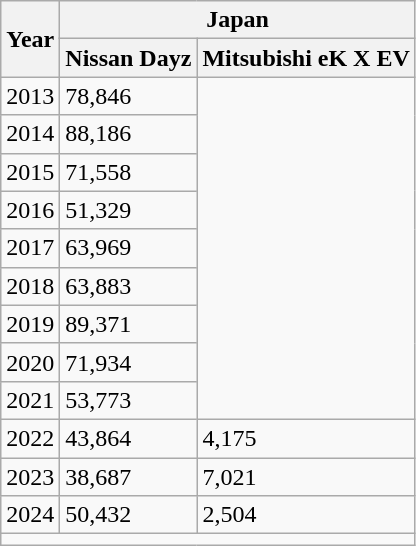<table class="wikitable">
<tr>
<th rowspan="2">Year</th>
<th colspan="2">Japan</th>
</tr>
<tr>
<th>Nissan Dayz</th>
<th>Mitsubishi eK X EV</th>
</tr>
<tr>
<td>2013</td>
<td>78,846</td>
<td rowspan="9"></td>
</tr>
<tr>
<td>2014</td>
<td>88,186</td>
</tr>
<tr>
<td>2015</td>
<td>71,558</td>
</tr>
<tr>
<td>2016</td>
<td>51,329</td>
</tr>
<tr>
<td>2017</td>
<td>63,969</td>
</tr>
<tr>
<td>2018</td>
<td>63,883</td>
</tr>
<tr>
<td>2019</td>
<td>89,371</td>
</tr>
<tr>
<td>2020</td>
<td>71,934</td>
</tr>
<tr>
<td>2021</td>
<td>53,773</td>
</tr>
<tr>
<td>2022</td>
<td>43,864</td>
<td>4,175</td>
</tr>
<tr>
<td>2023</td>
<td>38,687</td>
<td>7,021</td>
</tr>
<tr>
<td>2024</td>
<td>50,432</td>
<td>2,504</td>
</tr>
<tr>
<td colspan="3"></td>
</tr>
</table>
